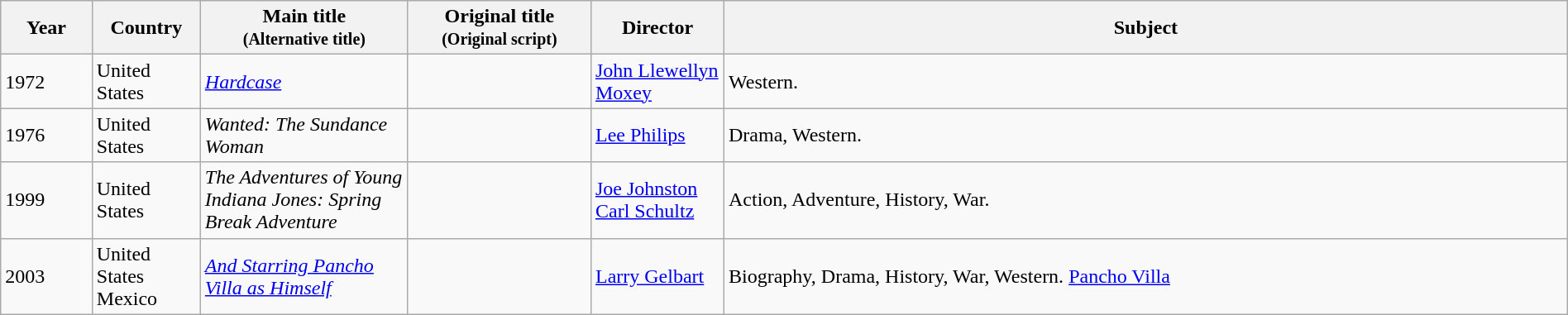<table class="wikitable sortable" style="width:100%;">
<tr>
<th>Year</th>
<th width= 80>Country</th>
<th class="unsortable" style="width:160px;">Main title<br><small>(Alternative title)</small></th>
<th class="unsortable" style="width:140px;">Original title<br><small>(Original script)</small></th>
<th width=100>Director</th>
<th class="unsortable">Subject</th>
</tr>
<tr>
<td>1972</td>
<td>United States</td>
<td><em><a href='#'>Hardcase</a></em></td>
<td></td>
<td><a href='#'>John Llewellyn Moxey</a></td>
<td>Western.</td>
</tr>
<tr>
<td>1976</td>
<td>United States</td>
<td><em>Wanted: The Sundance Woman</em></td>
<td></td>
<td><a href='#'>Lee Philips</a></td>
<td>Drama, Western.</td>
</tr>
<tr>
<td>1999</td>
<td>United States</td>
<td><em>The Adventures of Young Indiana Jones: Spring Break Adventure</em></td>
<td></td>
<td><a href='#'>Joe Johnston</a><br><a href='#'>Carl Schultz</a></td>
<td>Action, Adventure, History, War.</td>
</tr>
<tr>
<td>2003</td>
<td>United States<br>Mexico</td>
<td><em><a href='#'>And Starring Pancho Villa as Himself</a></em></td>
<td></td>
<td><a href='#'>Larry Gelbart</a></td>
<td>Biography, Drama, History, War, Western. <a href='#'>Pancho Villa</a></td>
</tr>
</table>
